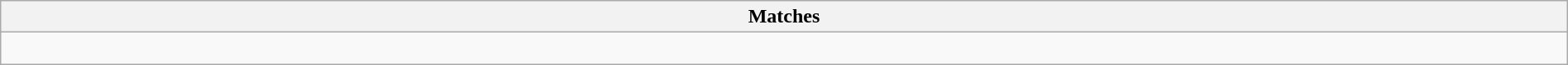<table class="wikitable collapsible collapsed" style="width:100%;">
<tr>
<th>Matches</th>
</tr>
<tr>
<td><br></td>
</tr>
</table>
